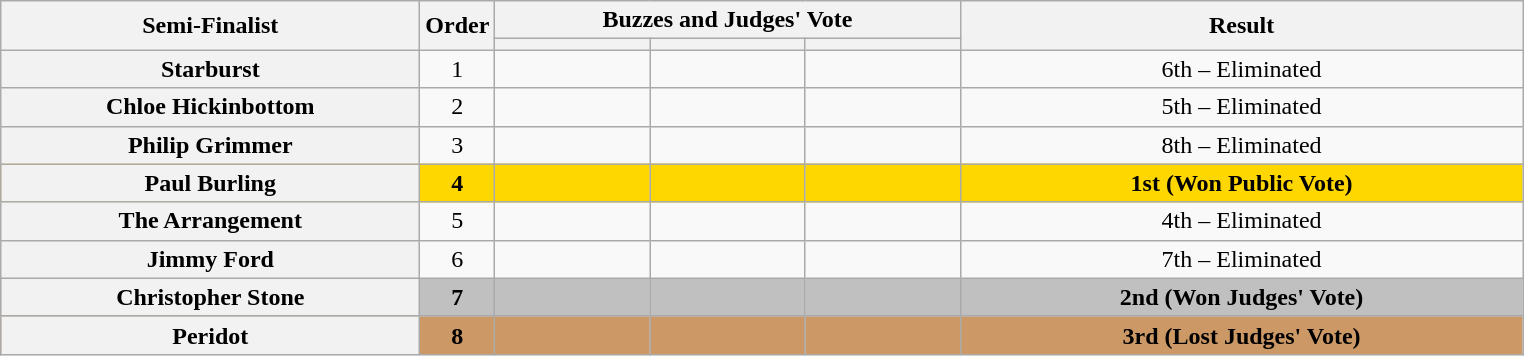<table class="wikitable plainrowheaders sortable" style="text-align:center;">
<tr>
<th scope="col" rowspan=2 class="unsortable" style="width:17em;">Semi-Finalist</th>
<th scope="col" rowspan=2 style="width:1em;">Order</th>
<th scope="col" colspan=3 class="unsortable" style="width:18em;">Buzzes and Judges' Vote</th>
<th scope="col" rowspan=2 style="width:23em;">Result</th>
</tr>
<tr>
<th scope="col" class="unsortable" style="width:6em;"></th>
<th scope="col" class="unsortable" style="width:6em;"></th>
<th scope="col" class="unsortable" style="width:6em;"></th>
</tr>
<tr>
<th scope="row">Starburst</th>
<td>1</td>
<td style="text-align:center;"></td>
<td style="text-align:center;"></td>
<td style="text-align:center;"></td>
<td>6th – Eliminated</td>
</tr>
<tr>
<th scope="row">Chloe Hickinbottom</th>
<td>2</td>
<td style="text-align:center;"></td>
<td style="text-align:center;"></td>
<td style="text-align:center;"></td>
<td>5th – Eliminated</td>
</tr>
<tr>
<th scope="row">Philip Grimmer</th>
<td>3</td>
<td style="text-align:center;"></td>
<td style="text-align:center;"></td>
<td style="text-align:center;"></td>
<td>8th – Eliminated</td>
</tr>
<tr bgcolor=gold>
<th scope="row"><strong>Paul Burling</strong></th>
<td><strong>4</strong></td>
<td style="text-align:center;"></td>
<td style="text-align:center;"></td>
<td style="text-align:center;"></td>
<td><strong>1st (Won Public Vote)</strong></td>
</tr>
<tr>
<th scope="row">The Arrangement</th>
<td>5</td>
<td style="text-align:center;"></td>
<td style="text-align:center;"></td>
<td style="text-align:center;"></td>
<td>4th – Eliminated</td>
</tr>
<tr>
<th scope="row">Jimmy Ford</th>
<td>6</td>
<td style="text-align:center;"></td>
<td style="text-align:center;"></td>
<td style="text-align:center;"></td>
<td>7th – Eliminated</td>
</tr>
<tr bgcolor=silver>
<th scope="row"><strong>Christopher Stone</strong></th>
<td><strong>7</strong></td>
<td style="text-align:center;"></td>
<td style="text-align:center;"></td>
<td style="text-align:center;"></td>
<td><strong>2nd (Won Judges' Vote)</strong></td>
</tr>
<tr bgcolor=#c96>
<th scope="row"><strong>Peridot</strong></th>
<td><strong>8</strong></td>
<td style="text-align:center;"></td>
<td style="text-align:center;"></td>
<td style="text-align:center;"></td>
<td><strong>3rd (Lost Judges' Vote)</strong></td>
</tr>
</table>
